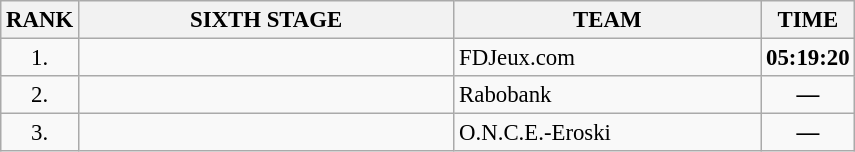<table class="wikitable" style="font-size:95%;">
<tr>
<th>RANK</th>
<th align="left" style="width: 16em">SIXTH STAGE</th>
<th align="left" style="width: 13em">TEAM</th>
<th>TIME</th>
</tr>
<tr>
<td align="center">1.</td>
<td></td>
<td>FDJeux.com</td>
<td align="center"><strong>05:19:20</strong></td>
</tr>
<tr>
<td align="center">2.</td>
<td></td>
<td>Rabobank</td>
<td align="center"><strong>—</strong></td>
</tr>
<tr>
<td align="center">3.</td>
<td></td>
<td>O.N.C.E.-Eroski</td>
<td align="center"><strong>—</strong></td>
</tr>
</table>
